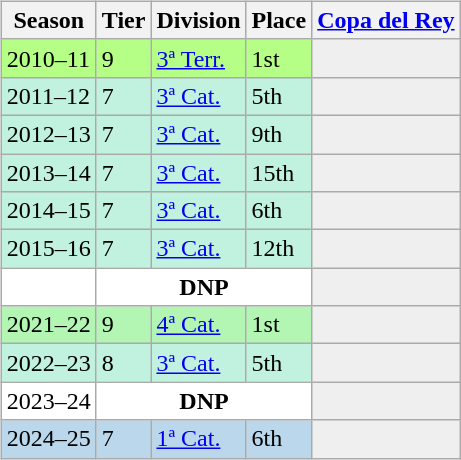<table>
<tr>
<td valign="top" width=0%><br><table class="wikitable">
<tr style="background:#f0f6fa;">
<th>Season</th>
<th>Tier</th>
<th>Division</th>
<th>Place</th>
<th><a href='#'>Copa del Rey</a></th>
</tr>
<tr>
<td style="background:#B6FF86;">2010–11</td>
<td style="background:#B6FF86;">9</td>
<td style="background:#B6FF86;"><a href='#'>3ª Terr.</a></td>
<td style="background:#B6FF86;">1st</td>
<th style="background:#efefef;"></th>
</tr>
<tr>
<td style="background:#C0F2DF;">2011–12</td>
<td style="background:#C0F2DF;">7</td>
<td style="background:#C0F2DF;"><a href='#'>3ª Cat.</a></td>
<td style="background:#C0F2DF;">5th</td>
<td style="background:#efefef;"></td>
</tr>
<tr>
<td style="background:#C0F2DF;">2012–13</td>
<td style="background:#C0F2DF;">7</td>
<td style="background:#C0F2DF;"><a href='#'>3ª Cat.</a></td>
<td style="background:#C0F2DF;">9th</td>
<td style="background:#efefef;"></td>
</tr>
<tr>
<td style="background:#C0F2DF;">2013–14</td>
<td style="background:#C0F2DF;">7</td>
<td style="background:#C0F2DF;"><a href='#'>3ª Cat.</a></td>
<td style="background:#C0F2DF;">15th</td>
<td style="background:#efefef;"></td>
</tr>
<tr>
<td style="background:#C0F2DF;">2014–15</td>
<td style="background:#C0F2DF;">7</td>
<td style="background:#C0F2DF;"><a href='#'>3ª Cat.</a></td>
<td style="background:#C0F2DF;">6th</td>
<td style="background:#efefef;"></td>
</tr>
<tr>
<td style="background:#C0F2DF;">2015–16</td>
<td style="background:#C0F2DF;">7</td>
<td style="background:#C0F2DF;"><a href='#'>3ª Cat.</a></td>
<td style="background:#C0F2DF;">12th</td>
<td style="background:#efefef;"></td>
</tr>
<tr>
<td style="background:#FFFFFF;"></td>
<th style="background:#FFFFFF;" colspan="3">DNP</th>
<th style="background:#efefef;"></th>
</tr>
<tr>
<td style="background:#B3F5B3;">2021–22</td>
<td style="background:#B3F5B3;">9</td>
<td style="background:#B3F5B3;"><a href='#'>4ª Cat.</a></td>
<td style="background:#B3F5B3;">1st</td>
<th style="background:#efefef;"></th>
</tr>
<tr>
<td style="background:#C0F2DF;">2022–23</td>
<td style="background:#C0F2DF;">8</td>
<td style="background:#C0F2DF;"><a href='#'>3ª Cat.</a></td>
<td style="background:#C0F2DF;">5th</td>
<td style="background:#efefef;"></td>
</tr>
<tr>
<td style="background:#FFFFFF;">2023–24</td>
<th style="background:#FFFFFF;" colspan="3">DNP</th>
<th style="background:#efefef;"></th>
</tr>
<tr>
<td style="background:#BBD7EC;">2024–25</td>
<td style="background:#BBD7EC;">7</td>
<td style="background:#BBD7EC;"><a href='#'>1ª Cat.</a></td>
<td style="background:#BBD7EC;">6th</td>
<th style="background:#efefef;"></th>
</tr>
</table>
</td>
</tr>
</table>
